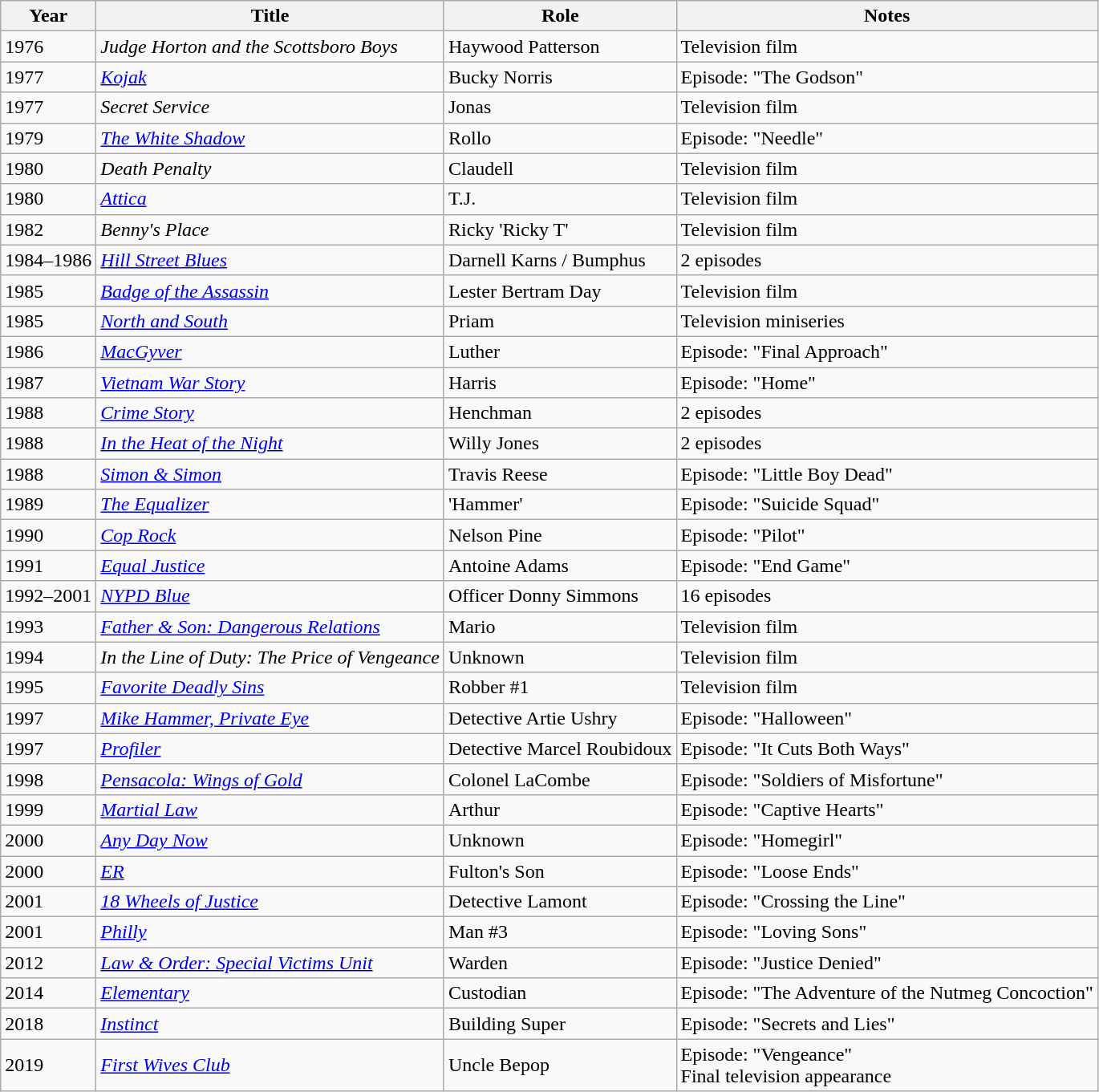<table class="wikitable sortable">
<tr>
<th>Year</th>
<th>Title</th>
<th>Role</th>
<th class="unsortable">Notes</th>
</tr>
<tr>
<td>1976</td>
<td><em>Judge Horton and the Scottsboro Boys</em></td>
<td>Haywood Patterson</td>
<td>Television film</td>
</tr>
<tr>
<td>1977</td>
<td><em><a href='#'>Kojak</a></em></td>
<td>Bucky Norris</td>
<td>Episode: "The Godson"</td>
</tr>
<tr>
<td>1977</td>
<td><em>Secret Service</em></td>
<td>Jonas</td>
<td>Television film</td>
</tr>
<tr>
<td>1979</td>
<td><em><a href='#'>The White Shadow</a></em></td>
<td>Rollo</td>
<td>Episode: "Needle"</td>
</tr>
<tr>
<td>1980</td>
<td><em>Death Penalty</em></td>
<td>Claudell</td>
<td>Television film</td>
</tr>
<tr>
<td>1980</td>
<td><em><a href='#'>Attica</a></em></td>
<td>T.J.</td>
<td>Television film</td>
</tr>
<tr>
<td>1982</td>
<td><em>Benny's Place</em></td>
<td>Ricky 'Ricky T'</td>
<td>Television film</td>
</tr>
<tr>
<td>1984–1986</td>
<td><em><a href='#'>Hill Street Blues</a></em></td>
<td>Darnell Karns / Bumphus</td>
<td>2 episodes</td>
</tr>
<tr>
<td>1985</td>
<td><em><a href='#'>Badge of the Assassin</a></em></td>
<td>Lester Bertram Day</td>
<td>Television film</td>
</tr>
<tr>
<td>1985</td>
<td><em><a href='#'>North and South</a></em></td>
<td>Priam</td>
<td>Television miniseries</td>
</tr>
<tr>
<td>1986</td>
<td><em><a href='#'>MacGyver</a></em></td>
<td>Luther</td>
<td>Episode: "Final Approach"</td>
</tr>
<tr>
<td>1987</td>
<td><em><a href='#'>Vietnam War Story</a></em></td>
<td>Harris</td>
<td>Episode: "Home"</td>
</tr>
<tr>
<td>1988</td>
<td><em><a href='#'>Crime Story</a></em></td>
<td>Henchman</td>
<td>2 episodes</td>
</tr>
<tr>
<td>1988</td>
<td><em><a href='#'>In the Heat of the Night</a></em></td>
<td>Willy Jones</td>
<td>2 episodes</td>
</tr>
<tr>
<td>1988</td>
<td><em><a href='#'>Simon & Simon</a></em></td>
<td>Travis Reese</td>
<td>Episode: "Little Boy Dead"</td>
</tr>
<tr>
<td>1989</td>
<td><em><a href='#'>The Equalizer</a></em></td>
<td>'Hammer'</td>
<td>Episode: "Suicide Squad"</td>
</tr>
<tr>
<td>1990</td>
<td><em><a href='#'>Cop Rock</a></em></td>
<td>Nelson Pine</td>
<td>Episode: "Pilot"</td>
</tr>
<tr>
<td>1991</td>
<td><em><a href='#'>Equal Justice</a></em></td>
<td>Antoine Adams</td>
<td>Episode: "End Game"</td>
</tr>
<tr>
<td>1992–2001</td>
<td><em><a href='#'>NYPD Blue</a></em></td>
<td>Officer Donny Simmons</td>
<td>16 episodes</td>
</tr>
<tr>
<td>1993</td>
<td><em><a href='#'>Father & Son: Dangerous Relations</a></em></td>
<td>Mario</td>
<td>Television film</td>
</tr>
<tr>
<td>1994</td>
<td><em>In the Line of Duty: The Price of Vengeance</em></td>
<td>Unknown</td>
<td>Television film</td>
</tr>
<tr>
<td>1995</td>
<td><em><a href='#'>Favorite Deadly Sins</a></em></td>
<td>Robber #1</td>
<td>Television film</td>
</tr>
<tr>
<td>1997</td>
<td><em><a href='#'>Mike Hammer, Private Eye</a></em></td>
<td>Detective Artie Ushry</td>
<td>Episode: "Halloween"</td>
</tr>
<tr>
<td>1997</td>
<td><em><a href='#'>Profiler</a></em></td>
<td>Detective Marcel Roubidoux</td>
<td>Episode: "It Cuts Both Ways"</td>
</tr>
<tr>
<td>1998</td>
<td><em><a href='#'>Pensacola: Wings of Gold</a></em></td>
<td>Colonel LaCombe</td>
<td>Episode: "Soldiers of Misfortune"</td>
</tr>
<tr>
<td>1999</td>
<td><em><a href='#'>Martial Law</a></em></td>
<td>Arthur</td>
<td>Episode: "Captive Hearts"</td>
</tr>
<tr>
<td>2000</td>
<td><em><a href='#'>Any Day Now</a></em></td>
<td>Unknown</td>
<td>Episode: "Homegirl"</td>
</tr>
<tr>
<td>2000</td>
<td><em><a href='#'>ER</a></em></td>
<td>Fulton's Son</td>
<td>Episode: "Loose Ends"</td>
</tr>
<tr>
<td>2001</td>
<td><em><a href='#'>18 Wheels of Justice</a></em></td>
<td>Detective Lamont</td>
<td>Episode: "Crossing the Line"</td>
</tr>
<tr>
<td>2001</td>
<td><em><a href='#'>Philly</a></em></td>
<td>Man #3</td>
<td>Episode: "Loving Sons"</td>
</tr>
<tr>
<td>2012</td>
<td><em><a href='#'>Law & Order: Special Victims Unit</a></em></td>
<td>Warden</td>
<td>Episode: "Justice Denied"</td>
</tr>
<tr>
<td>2014</td>
<td><em><a href='#'>Elementary</a></em></td>
<td>Custodian</td>
<td>Episode: "The Adventure of the Nutmeg Concoction"</td>
</tr>
<tr>
<td>2018</td>
<td><em><a href='#'>Instinct</a></em></td>
<td>Building Super</td>
<td>Episode: "Secrets and Lies"</td>
</tr>
<tr>
<td>2019</td>
<td><em><a href='#'>First Wives Club</a></em></td>
<td>Uncle Bepop</td>
<td>Episode: "Vengeance"<br>Final television appearance</td>
</tr>
</table>
